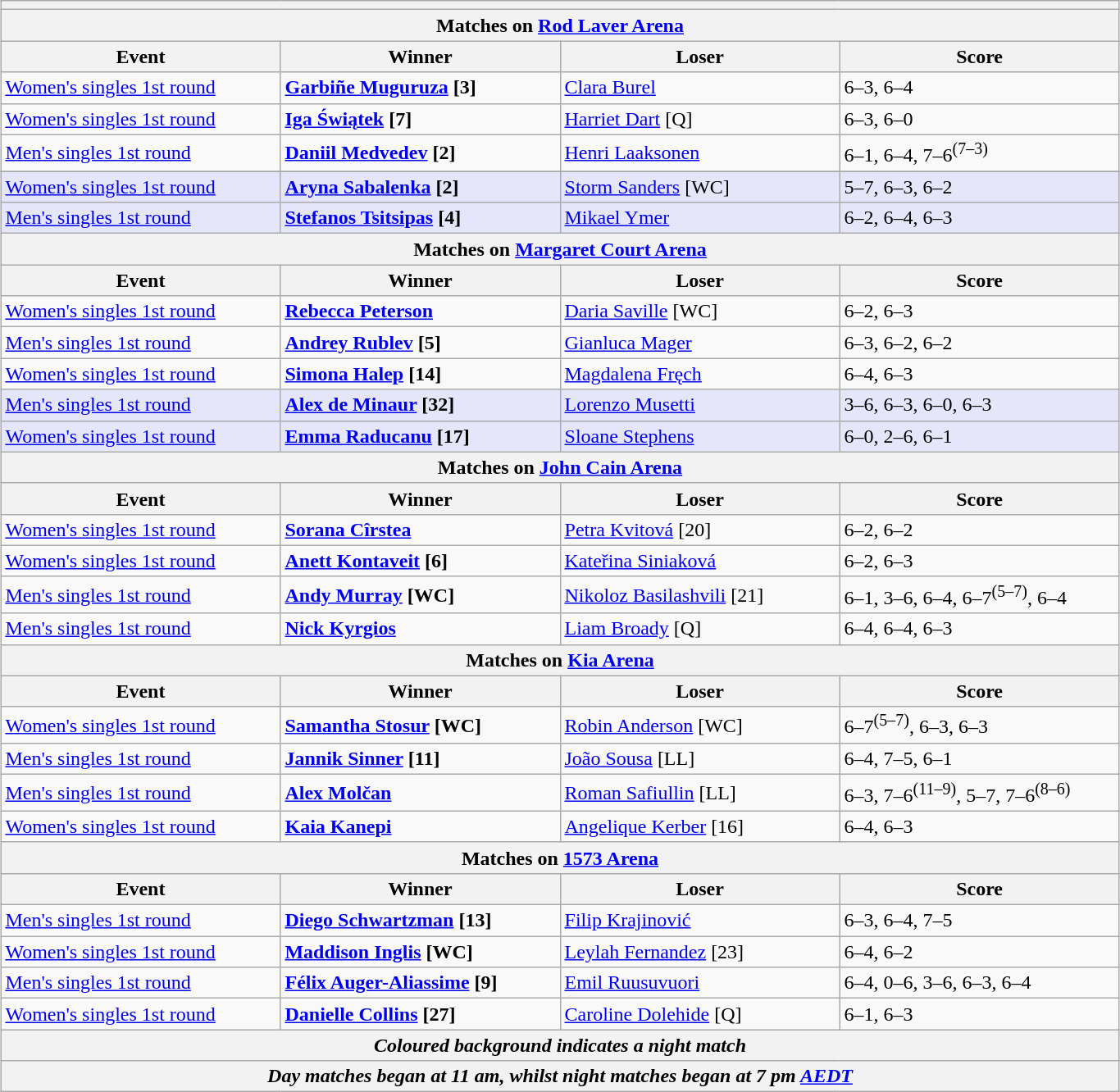<table class="wikitable collapsible uncollapsed" style="margin:auto;">
<tr>
<th colspan=4></th>
</tr>
<tr>
<th colspan=4><strong>Matches on <a href='#'>Rod Laver Arena</a></strong></th>
</tr>
<tr>
<th style="width:220px;">Event</th>
<th style="width:220px;">Winner</th>
<th style="width:220px;">Loser</th>
<th style="width:220px;">Score</th>
</tr>
<tr>
<td><a href='#'>Women's singles 1st round</a></td>
<td><strong> <a href='#'>Garbiñe Muguruza</a> [3]</strong></td>
<td> <a href='#'>Clara Burel</a></td>
<td>6–3, 6–4</td>
</tr>
<tr>
<td><a href='#'>Women's singles 1st round</a></td>
<td><strong> <a href='#'>Iga Świątek</a> [7]</strong></td>
<td> <a href='#'>Harriet Dart</a> [Q]</td>
<td>6–3, 6–0</td>
</tr>
<tr>
<td><a href='#'>Men's singles 1st round</a></td>
<td><strong> <a href='#'>Daniil Medvedev</a> [2]</strong></td>
<td> <a href='#'>Henri Laaksonen</a></td>
<td>6–1, 6–4, 7–6<sup>(7–3)</sup></td>
</tr>
<tr>
</tr>
<tr bgcolor=lavender>
<td><a href='#'>Women's singles 1st round</a></td>
<td><strong> <a href='#'>Aryna Sabalenka</a> [2]</strong></td>
<td> <a href='#'>Storm Sanders</a> [WC]</td>
<td>5–7, 6–3, 6–2</td>
</tr>
<tr bgcolor=lavender>
<td><a href='#'>Men's singles 1st round</a></td>
<td><strong> <a href='#'>Stefanos Tsitsipas</a> [4]</strong></td>
<td> <a href='#'>Mikael Ymer</a></td>
<td>6–2, 6–4, 6–3</td>
</tr>
<tr>
<th colspan=4><strong>Matches on <a href='#'>Margaret Court Arena</a></strong></th>
</tr>
<tr>
<th style="width:220px;">Event</th>
<th style="width:220px;">Winner</th>
<th style="width:220px;">Loser</th>
<th style="width:220px;">Score</th>
</tr>
<tr>
<td><a href='#'>Women's singles 1st round</a></td>
<td><strong> <a href='#'>Rebecca Peterson</a></strong></td>
<td> <a href='#'>Daria Saville</a> [WC]</td>
<td>6–2, 6–3</td>
</tr>
<tr>
<td><a href='#'>Men's singles 1st round</a></td>
<td><strong> <a href='#'>Andrey Rublev</a> [5]</strong></td>
<td> <a href='#'>Gianluca Mager</a></td>
<td>6–3, 6–2, 6–2</td>
</tr>
<tr>
<td><a href='#'>Women's singles 1st round</a></td>
<td><strong> <a href='#'>Simona Halep</a> [14]</strong></td>
<td> <a href='#'>Magdalena Fręch</a></td>
<td>6–4, 6–3</td>
</tr>
<tr bgcolor=lavender>
<td><a href='#'>Men's singles 1st round</a></td>
<td><strong> <a href='#'>Alex de Minaur</a> [32]</strong></td>
<td> <a href='#'>Lorenzo Musetti</a></td>
<td>3–6, 6–3, 6–0, 6–3</td>
</tr>
<tr bgcolor=lavender>
<td><a href='#'>Women's singles 1st round</a></td>
<td><strong> <a href='#'>Emma Raducanu</a> [17]</strong></td>
<td> <a href='#'>Sloane Stephens</a></td>
<td>6–0, 2–6, 6–1</td>
</tr>
<tr>
<th colspan=4><strong>Matches on <a href='#'>John Cain Arena</a></strong></th>
</tr>
<tr>
<th style="width:220px;">Event</th>
<th style="width:220px;">Winner</th>
<th style="width:220px;">Loser</th>
<th style="width:220px;">Score</th>
</tr>
<tr>
<td><a href='#'>Women's singles 1st round</a></td>
<td><strong> <a href='#'>Sorana Cîrstea</a></strong></td>
<td> <a href='#'>Petra Kvitová</a> [20]</td>
<td>6–2, 6–2</td>
</tr>
<tr>
<td><a href='#'>Women's singles 1st round</a></td>
<td><strong> <a href='#'>Anett Kontaveit</a> [6]</strong></td>
<td> <a href='#'>Kateřina Siniaková</a></td>
<td>6–2, 6–3</td>
</tr>
<tr>
<td><a href='#'>Men's singles 1st round</a></td>
<td><strong> <a href='#'>Andy Murray</a> [WC]</strong></td>
<td> <a href='#'>Nikoloz Basilashvili</a> [21]</td>
<td>6–1, 3–6, 6–4, 6–7<sup>(5–7)</sup>, 6–4</td>
</tr>
<tr>
<td><a href='#'>Men's singles 1st round</a></td>
<td><strong> <a href='#'>Nick Kyrgios</a></strong></td>
<td> <a href='#'>Liam Broady</a> [Q]</td>
<td>6–4, 6–4, 6–3</td>
</tr>
<tr>
<th colspan=4><strong>Matches on <a href='#'>Kia Arena</a></strong></th>
</tr>
<tr>
<th style="width:220px;">Event</th>
<th style="width:220px;">Winner</th>
<th style="width:220px;">Loser</th>
<th style="width:220px;">Score</th>
</tr>
<tr>
<td><a href='#'>Women's singles 1st round</a></td>
<td><strong> <a href='#'>Samantha Stosur</a> [WC]</strong></td>
<td> <a href='#'>Robin Anderson</a> [WC]</td>
<td>6–7<sup>(5–7)</sup>, 6–3, 6–3</td>
</tr>
<tr>
<td><a href='#'>Men's singles 1st round</a></td>
<td><strong> <a href='#'>Jannik Sinner</a> [11]</strong></td>
<td> <a href='#'>João Sousa</a> [LL]</td>
<td>6–4, 7–5, 6–1</td>
</tr>
<tr>
<td><a href='#'>Men's singles 1st round</a></td>
<td><strong> <a href='#'>Alex Molčan</a></strong></td>
<td> <a href='#'>Roman Safiullin</a> [LL]</td>
<td>6–3, 7–6<sup>(11–9)</sup>, 5–7, 7–6<sup>(8–6)</sup></td>
</tr>
<tr>
<td><a href='#'>Women's singles 1st round</a></td>
<td><strong> <a href='#'>Kaia Kanepi</a></strong></td>
<td> <a href='#'>Angelique Kerber</a> [16]</td>
<td>6–4, 6–3</td>
</tr>
<tr>
<th colspan=4><strong>Matches on <a href='#'>1573 Arena</a></strong></th>
</tr>
<tr>
<th style="width:220px;">Event</th>
<th style="width:220px;">Winner</th>
<th style="width:220px;">Loser</th>
<th style="width:220px;">Score</th>
</tr>
<tr>
<td><a href='#'>Men's singles 1st round</a></td>
<td><strong> <a href='#'>Diego Schwartzman</a> [13]</strong></td>
<td> <a href='#'>Filip Krajinović</a></td>
<td>6–3, 6–4, 7–5</td>
</tr>
<tr>
<td><a href='#'>Women's singles 1st round</a></td>
<td><strong> <a href='#'>Maddison Inglis</a> [WC]</strong></td>
<td> <a href='#'>Leylah Fernandez</a> [23]</td>
<td>6–4, 6–2</td>
</tr>
<tr>
<td><a href='#'>Men's singles 1st round</a></td>
<td><strong> <a href='#'>Félix Auger-Aliassime</a> [9]</strong></td>
<td> <a href='#'>Emil Ruusuvuori</a></td>
<td>6–4, 0–6, 3–6, 6–3, 6–4</td>
</tr>
<tr>
<td><a href='#'>Women's singles 1st round</a></td>
<td><strong> <a href='#'>Danielle Collins</a> [27]</strong></td>
<td> <a href='#'>Caroline Dolehide</a> [Q]</td>
<td>6–1, 6–3</td>
</tr>
<tr>
<th colspan=4><em>Coloured background indicates a night match</em></th>
</tr>
<tr>
<th colspan=4><em>Day matches began at 11 am, whilst night matches began at 7 pm <a href='#'>AEDT</a></em></th>
</tr>
</table>
